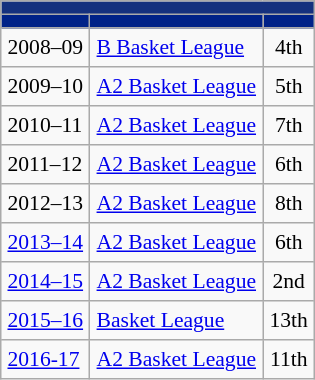<table border="2" cellpadding="4" cellspacing="0" style="margin: 1em 1em 1em 0; background: #f9f9f9; border: 1px #aaa solid; border-collapse: collapse; font-size: 90%;">
<tr>
<th colspan="5" style="background:#15317E;"></th>
</tr>
<tr bgcolor="002288">
<th></th>
<th></th>
<th></th>
</tr>
<tr>
<td>2008–09</td>
<td><a href='#'>B Basket League</a></td>
<td style="text-align:center;">4th</td>
</tr>
<tr>
<td>2009–10</td>
<td><a href='#'>A2 Basket League</a></td>
<td style="text-align:center;">5th</td>
</tr>
<tr>
<td>2010–11</td>
<td><a href='#'>A2 Basket League</a></td>
<td style="text-align:center;">7th</td>
</tr>
<tr>
<td>2011–12</td>
<td><a href='#'>A2 Basket League</a></td>
<td style="text-align:center;">6th</td>
</tr>
<tr>
<td>2012–13</td>
<td><a href='#'>A2 Basket League</a></td>
<td style="text-align:center;">8th</td>
</tr>
<tr>
<td><a href='#'>2013–14</a></td>
<td><a href='#'>A2 Basket League</a></td>
<td style="text-align:center;">6th</td>
</tr>
<tr>
<td><a href='#'>2014–15</a></td>
<td><a href='#'>A2 Basket League</a></td>
<td style="text-align:center;">2nd</td>
</tr>
<tr>
<td><a href='#'>2015–16</a></td>
<td><a href='#'>Basket League</a></td>
<td style="text-align:center;">13th</td>
</tr>
<tr>
<td><a href='#'>2016-17</a></td>
<td><a href='#'>A2 Basket League</a></td>
<td style="text-align:center;">11th</td>
</tr>
</table>
